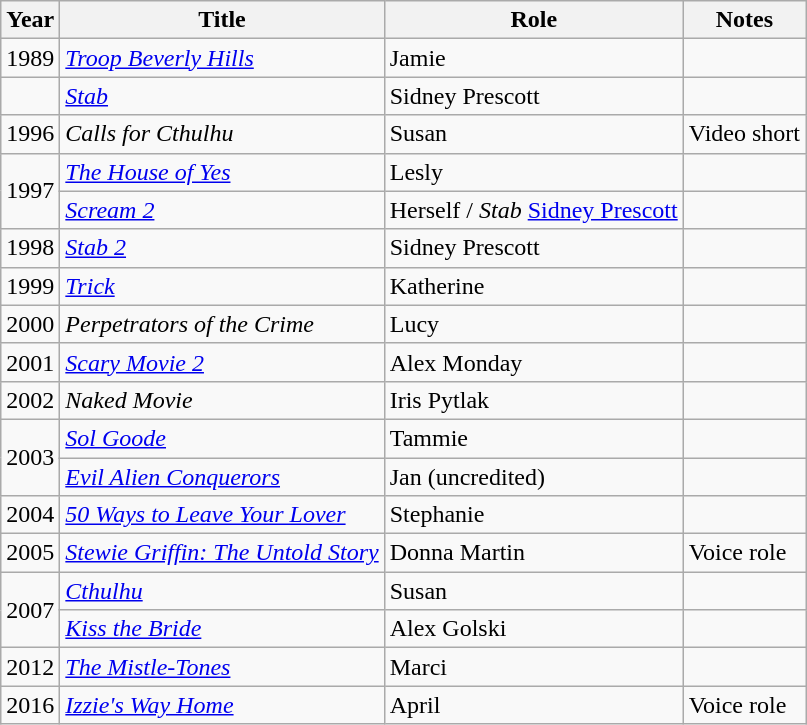<table class="wikitable sortable">
<tr>
<th>Year</th>
<th>Title</th>
<th>Role</th>
<th class="unsortable">Notes</th>
</tr>
<tr>
<td>1989</td>
<td><em><a href='#'>Troop Beverly Hills</a></em></td>
<td>Jamie</td>
<td></td>
</tr>
<tr>
<td></td>
<td><em><a href='#'>Stab</a></em></td>
<td>Sidney Prescott</td>
<td></td>
</tr>
<tr>
<td>1996</td>
<td><em>Calls for Cthulhu</em></td>
<td>Susan</td>
<td>Video short</td>
</tr>
<tr>
<td rowspan=2>1997</td>
<td><em><a href='#'>The House of Yes</a></em></td>
<td>Lesly</td>
<td></td>
</tr>
<tr>
<td><em><a href='#'>Scream 2</a></em></td>
<td>Herself / <em>Stab</em> <a href='#'>Sidney Prescott</a></td>
<td></td>
</tr>
<tr>
<td>1998</td>
<td><em><a href='#'>Stab 2</a></em></td>
<td>Sidney Prescott</td>
<td></td>
</tr>
<tr>
<td>1999</td>
<td><em><a href='#'>Trick</a></em></td>
<td>Katherine</td>
<td></td>
</tr>
<tr>
<td>2000</td>
<td><em>Perpetrators of the Crime</em></td>
<td>Lucy</td>
<td></td>
</tr>
<tr>
<td>2001</td>
<td><em><a href='#'>Scary Movie 2</a></em></td>
<td>Alex Monday</td>
<td></td>
</tr>
<tr>
<td>2002</td>
<td><em>Naked Movie</em></td>
<td>Iris Pytlak</td>
<td></td>
</tr>
<tr>
<td rowspan=2>2003</td>
<td><em><a href='#'>Sol Goode</a></em></td>
<td>Tammie</td>
<td></td>
</tr>
<tr>
<td><em><a href='#'>Evil Alien Conquerors</a></em></td>
<td>Jan (uncredited)</td>
<td></td>
</tr>
<tr>
<td>2004</td>
<td><em><a href='#'>50 Ways to Leave Your Lover</a></em></td>
<td>Stephanie</td>
<td></td>
</tr>
<tr>
<td>2005</td>
<td><em><a href='#'>Stewie Griffin: The Untold Story</a></em></td>
<td>Donna Martin</td>
<td>Voice role</td>
</tr>
<tr>
<td rowspan=2>2007</td>
<td><em><a href='#'>Cthulhu</a></em></td>
<td>Susan</td>
<td></td>
</tr>
<tr>
<td><em><a href='#'>Kiss the Bride</a></em></td>
<td>Alex Golski</td>
<td></td>
</tr>
<tr>
<td>2012</td>
<td><em><a href='#'>The Mistle-Tones</a></em></td>
<td>Marci</td>
<td></td>
</tr>
<tr>
<td>2016</td>
<td><em><a href='#'>Izzie's Way Home</a></em></td>
<td>April</td>
<td>Voice role</td>
</tr>
</table>
